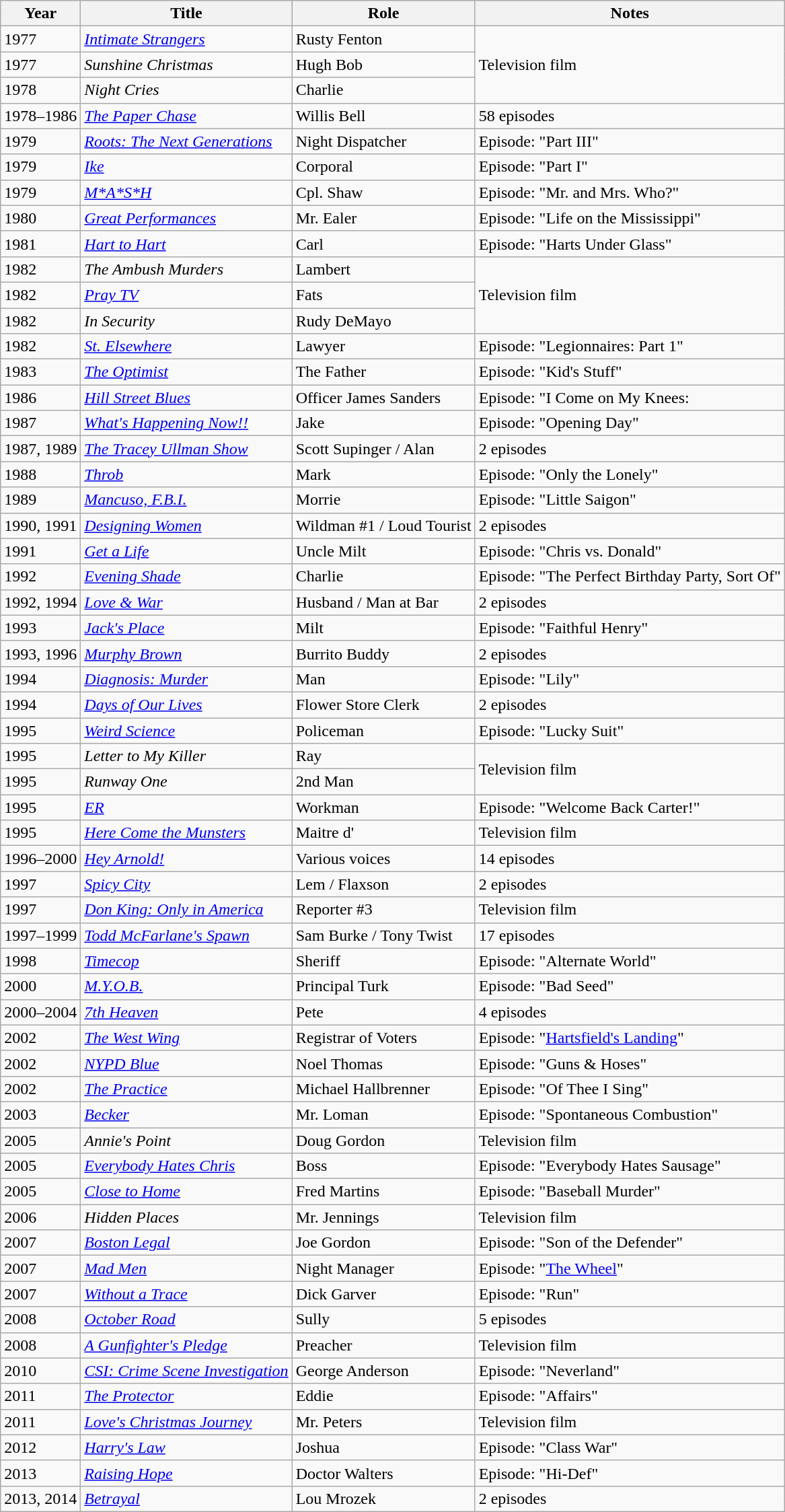<table class="wikitable sortable">
<tr>
<th>Year</th>
<th>Title</th>
<th>Role</th>
<th>Notes</th>
</tr>
<tr>
<td>1977</td>
<td><a href='#'><em>Intimate Strangers</em></a></td>
<td>Rusty Fenton</td>
<td rowspan="3">Television film</td>
</tr>
<tr>
<td>1977</td>
<td><em>Sunshine Christmas</em></td>
<td>Hugh Bob</td>
</tr>
<tr>
<td>1978</td>
<td><em>Night Cries</em></td>
<td>Charlie</td>
</tr>
<tr>
<td>1978–1986</td>
<td><a href='#'><em>The Paper Chase</em></a></td>
<td>Willis Bell</td>
<td>58 episodes</td>
</tr>
<tr>
<td>1979</td>
<td><em><a href='#'>Roots: The Next Generations</a></em></td>
<td>Night Dispatcher</td>
<td>Episode: "Part III"</td>
</tr>
<tr>
<td>1979</td>
<td><a href='#'><em>Ike</em></a></td>
<td>Corporal</td>
<td>Episode: "Part I"</td>
</tr>
<tr>
<td>1979</td>
<td><a href='#'><em>M*A*S*H</em></a></td>
<td>Cpl. Shaw</td>
<td>Episode: "Mr. and Mrs. Who?"</td>
</tr>
<tr>
<td>1980</td>
<td><em><a href='#'>Great Performances</a></em></td>
<td>Mr. Ealer</td>
<td>Episode: "Life on the Mississippi"</td>
</tr>
<tr>
<td>1981</td>
<td><em><a href='#'>Hart to Hart</a></em></td>
<td>Carl</td>
<td>Episode: "Harts Under Glass"</td>
</tr>
<tr>
<td>1982</td>
<td><em>The Ambush Murders</em></td>
<td>Lambert</td>
<td rowspan="3">Television film</td>
</tr>
<tr>
<td>1982</td>
<td><a href='#'><em>Pray TV</em></a></td>
<td>Fats</td>
</tr>
<tr>
<td>1982</td>
<td><em>In Security</em></td>
<td>Rudy DeMayo</td>
</tr>
<tr>
<td>1982</td>
<td><em><a href='#'>St. Elsewhere</a></em></td>
<td>Lawyer</td>
<td>Episode: "Legionnaires: Part 1"</td>
</tr>
<tr>
<td>1983</td>
<td><a href='#'><em>The Optimist</em></a></td>
<td>The Father</td>
<td>Episode: "Kid's Stuff"</td>
</tr>
<tr>
<td>1986</td>
<td><em><a href='#'>Hill Street Blues</a></em></td>
<td>Officer James Sanders</td>
<td>Episode: "I Come on My Knees:</td>
</tr>
<tr>
<td>1987</td>
<td><em><a href='#'>What's Happening Now!!</a></em></td>
<td>Jake</td>
<td>Episode: "Opening Day"</td>
</tr>
<tr>
<td>1987, 1989</td>
<td><em><a href='#'>The Tracey Ullman Show</a></em></td>
<td>Scott Supinger / Alan</td>
<td>2 episodes</td>
</tr>
<tr>
<td>1988</td>
<td><em><a href='#'>Throb</a></em></td>
<td>Mark</td>
<td>Episode: "Only the Lonely"</td>
</tr>
<tr>
<td>1989</td>
<td><em><a href='#'>Mancuso, F.B.I.</a></em></td>
<td>Morrie</td>
<td>Episode: "Little Saigon"</td>
</tr>
<tr>
<td>1990, 1991</td>
<td><em><a href='#'>Designing Women</a></em></td>
<td>Wildman #1 / Loud Tourist</td>
<td>2 episodes</td>
</tr>
<tr>
<td>1991</td>
<td><a href='#'><em>Get a Life</em></a></td>
<td>Uncle Milt</td>
<td>Episode: "Chris vs. Donald"</td>
</tr>
<tr>
<td>1992</td>
<td><em><a href='#'>Evening Shade</a></em></td>
<td>Charlie</td>
<td>Episode: "The Perfect Birthday Party, Sort Of"</td>
</tr>
<tr>
<td>1992, 1994</td>
<td><a href='#'><em>Love & War</em></a></td>
<td>Husband / Man at Bar</td>
<td>2 episodes</td>
</tr>
<tr>
<td>1993</td>
<td><a href='#'><em>Jack's Place</em></a></td>
<td>Milt</td>
<td>Episode: "Faithful Henry"</td>
</tr>
<tr>
<td>1993, 1996</td>
<td><em><a href='#'>Murphy Brown</a></em></td>
<td>Burrito Buddy</td>
<td>2 episodes</td>
</tr>
<tr>
<td>1994</td>
<td><em><a href='#'>Diagnosis: Murder</a></em></td>
<td>Man</td>
<td>Episode: "Lily"</td>
</tr>
<tr>
<td>1994</td>
<td><em><a href='#'>Days of Our Lives</a></em></td>
<td>Flower Store Clerk</td>
<td>2 episodes</td>
</tr>
<tr>
<td>1995</td>
<td><a href='#'><em>Weird Science</em></a></td>
<td>Policeman</td>
<td>Episode: "Lucky Suit"</td>
</tr>
<tr>
<td>1995</td>
<td><em>Letter to My Killer</em></td>
<td>Ray</td>
<td rowspan="2">Television film</td>
</tr>
<tr>
<td>1995</td>
<td><em>Runway One</em></td>
<td>2nd Man</td>
</tr>
<tr>
<td>1995</td>
<td><a href='#'><em>ER</em></a></td>
<td>Workman</td>
<td>Episode: "Welcome Back Carter!"</td>
</tr>
<tr>
<td>1995</td>
<td><em><a href='#'>Here Come the Munsters</a></em></td>
<td>Maitre d'</td>
<td>Television film</td>
</tr>
<tr>
<td>1996–2000</td>
<td><em><a href='#'>Hey Arnold!</a></em></td>
<td>Various voices</td>
<td>14 episodes</td>
</tr>
<tr>
<td>1997</td>
<td><em><a href='#'>Spicy City</a></em></td>
<td>Lem / Flaxson</td>
<td>2 episodes</td>
</tr>
<tr>
<td>1997</td>
<td><em><a href='#'>Don King: Only in America</a></em></td>
<td>Reporter #3</td>
<td>Television film</td>
</tr>
<tr>
<td>1997–1999</td>
<td><em><a href='#'>Todd McFarlane's Spawn</a></em></td>
<td>Sam Burke / Tony Twist</td>
<td>17 episodes</td>
</tr>
<tr>
<td>1998</td>
<td><a href='#'><em>Timecop</em></a></td>
<td>Sheriff</td>
<td>Episode: "Alternate World"</td>
</tr>
<tr>
<td>2000</td>
<td><a href='#'><em>M.Y.O.B.</em></a></td>
<td>Principal Turk</td>
<td>Episode: "Bad Seed"</td>
</tr>
<tr>
<td>2000–2004</td>
<td><a href='#'><em>7th Heaven</em></a></td>
<td>Pete</td>
<td>4 episodes</td>
</tr>
<tr>
<td>2002</td>
<td><em><a href='#'>The West Wing</a></em></td>
<td>Registrar of Voters</td>
<td>Episode: "<a href='#'>Hartsfield's Landing</a>"</td>
</tr>
<tr>
<td>2002</td>
<td><em><a href='#'>NYPD Blue</a></em></td>
<td>Noel Thomas</td>
<td>Episode: "Guns & Hoses"</td>
</tr>
<tr>
<td>2002</td>
<td><em><a href='#'>The Practice</a></em></td>
<td>Michael Hallbrenner</td>
<td>Episode: "Of Thee I Sing"</td>
</tr>
<tr>
<td>2003</td>
<td><a href='#'><em>Becker</em></a></td>
<td>Mr. Loman</td>
<td>Episode: "Spontaneous Combustion"</td>
</tr>
<tr>
<td>2005</td>
<td><em>Annie's Point</em></td>
<td>Doug Gordon</td>
<td>Television film</td>
</tr>
<tr>
<td>2005</td>
<td><em><a href='#'>Everybody Hates Chris</a></em></td>
<td>Boss</td>
<td>Episode: "Everybody Hates Sausage"</td>
</tr>
<tr>
<td>2005</td>
<td><a href='#'><em>Close to Home</em></a></td>
<td>Fred Martins</td>
<td>Episode: "Baseball Murder"</td>
</tr>
<tr>
<td>2006</td>
<td><em>Hidden Places</em></td>
<td>Mr. Jennings</td>
<td>Television film</td>
</tr>
<tr>
<td>2007</td>
<td><em><a href='#'>Boston Legal</a></em></td>
<td>Joe Gordon</td>
<td>Episode: "Son of the Defender"</td>
</tr>
<tr>
<td>2007</td>
<td><em><a href='#'>Mad Men</a></em></td>
<td>Night Manager</td>
<td>Episode: "<a href='#'>The Wheel</a>"</td>
</tr>
<tr>
<td>2007</td>
<td><em><a href='#'>Without a Trace</a></em></td>
<td>Dick Garver</td>
<td>Episode: "Run"</td>
</tr>
<tr>
<td>2008</td>
<td><a href='#'><em>October Road</em></a></td>
<td>Sully</td>
<td>5 episodes</td>
</tr>
<tr>
<td>2008</td>
<td><em><a href='#'>A Gunfighter's Pledge</a></em></td>
<td>Preacher</td>
<td>Television film</td>
</tr>
<tr>
<td>2010</td>
<td><em><a href='#'>CSI: Crime Scene Investigation</a></em></td>
<td>George Anderson</td>
<td>Episode: "Neverland"</td>
</tr>
<tr>
<td>2011</td>
<td><a href='#'><em>The Protector</em></a></td>
<td>Eddie</td>
<td>Episode: "Affairs"</td>
</tr>
<tr>
<td>2011</td>
<td><em><a href='#'>Love's Christmas Journey</a></em></td>
<td>Mr. Peters</td>
<td>Television film</td>
</tr>
<tr>
<td>2012</td>
<td><em><a href='#'>Harry's Law</a></em></td>
<td>Joshua</td>
<td>Episode: "Class War"</td>
</tr>
<tr>
<td>2013</td>
<td><em><a href='#'>Raising Hope</a></em></td>
<td>Doctor Walters</td>
<td>Episode: "Hi-Def"</td>
</tr>
<tr>
<td>2013, 2014</td>
<td><a href='#'><em>Betrayal</em></a></td>
<td>Lou Mrozek</td>
<td>2 episodes</td>
</tr>
</table>
